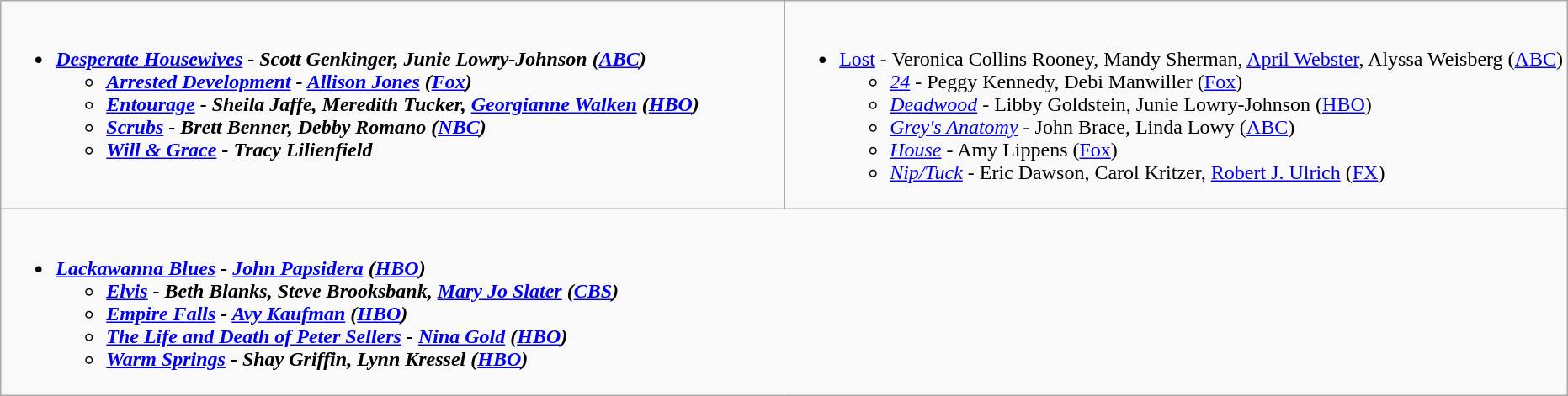<table class="wikitable">
<tr>
<td style="vertical-align:top;" width="50%"><br><ul><li><strong><em><a href='#'>Desperate Housewives</a><em> - Scott Genkinger, Junie Lowry-Johnson (<a href='#'>ABC</a>)<strong><ul><li></em><a href='#'>Arrested Development</a><em> - <a href='#'>Allison Jones</a> (<a href='#'>Fox</a>)</li><li></em><a href='#'>Entourage</a><em> - Sheila Jaffe, Meredith Tucker, <a href='#'>Georgianne Walken</a> (<a href='#'>HBO</a>)</li><li></em><a href='#'>Scrubs</a><em> - Brett Benner, Debby Romano (<a href='#'>NBC</a>)</li><li></em><a href='#'>Will & Grace</a><em> - Tracy Lilienfield</li></ul></li></ul></td>
<td style="vertical-align:top;" width="50%"><br><ul><li></em></strong><a href='#'>Lost</a></em> - Veronica Collins Rooney, Mandy Sherman, <a href='#'>April Webster</a>, Alyssa Weisberg (<a href='#'>ABC</a>)</strong><ul><li><em><a href='#'>24</a></em> - Peggy Kennedy, Debi Manwiller (<a href='#'>Fox</a>)</li><li><em><a href='#'>Deadwood</a></em> - Libby Goldstein, Junie Lowry-Johnson (<a href='#'>HBO</a>)</li><li><em><a href='#'>Grey's Anatomy</a></em> - John Brace, Linda Lowy (<a href='#'>ABC</a>)</li><li><em><a href='#'>House</a></em> - Amy Lippens (<a href='#'>Fox</a>)</li><li><em><a href='#'>Nip/Tuck</a></em> - Eric Dawson, Carol Kritzer, <a href='#'>Robert J. Ulrich</a> (<a href='#'>FX</a>)</li></ul></li></ul></td>
</tr>
<tr>
<td style="vertical-align:top;" width="50%" colspan="2"><br><ul><li><strong><em><a href='#'>Lackawanna Blues</a><em> - <a href='#'>John Papsidera</a> (<a href='#'>HBO</a>)<strong><ul><li></em><a href='#'>Elvis</a><em> - Beth Blanks, Steve Brooksbank, <a href='#'>Mary Jo Slater</a> (<a href='#'>CBS</a>)</li><li></em><a href='#'>Empire Falls</a><em> - <a href='#'>Avy Kaufman</a> (<a href='#'>HBO</a>)</li><li></em><a href='#'>The Life and Death of Peter Sellers</a><em> - <a href='#'>Nina Gold</a> (<a href='#'>HBO</a>)</li><li></em><a href='#'>Warm Springs</a><em> - Shay Griffin, Lynn Kressel (<a href='#'>HBO</a>)</li></ul></li></ul></td>
</tr>
</table>
